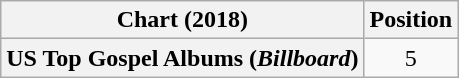<table class="wikitable plainrowheaders" style="text-align:center">
<tr>
<th scope="col">Chart (2018)</th>
<th scope="col">Position</th>
</tr>
<tr>
<th scope="row">US Top Gospel Albums (<em>Billboard</em>)</th>
<td>5</td>
</tr>
</table>
